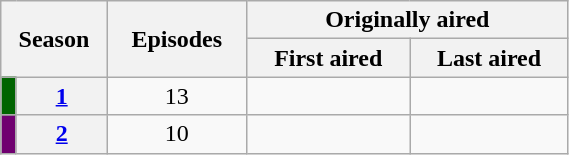<table class="wikitable" style="width:30%; text-align:center">
<tr>
<th rowspan="2" colspan="2">Season</th>
<th rowspan="2">Episodes</th>
<th colspan="2">Originally aired</th>
</tr>
<tr>
<th>First aired</th>
<th>Last aired</th>
</tr>
<tr>
<td style="width:3px; background:#006400"></td>
<th><a href='#'>1</a></th>
<td>13</td>
<td></td>
<td></td>
</tr>
<tr>
<td style="width:3px; background:#700070"></td>
<th><a href='#'>2</a></th>
<td>10</td>
<td></td>
<td></td>
</tr>
</table>
